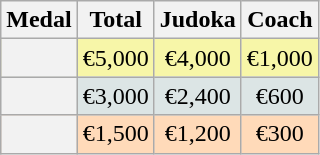<table class=wikitable style="text-align:center;">
<tr>
<th>Medal</th>
<th>Total</th>
<th>Judoka</th>
<th>Coach</th>
</tr>
<tr bgcolor=F7F6A8>
<th></th>
<td>€5,000</td>
<td>€4,000</td>
<td>€1,000</td>
</tr>
<tr bgcolor=DCE5E5>
<th></th>
<td>€3,000</td>
<td>€2,400</td>
<td>€600</td>
</tr>
<tr bgcolor=FFDAB9>
<th></th>
<td>€1,500</td>
<td>€1,200</td>
<td>€300</td>
</tr>
</table>
